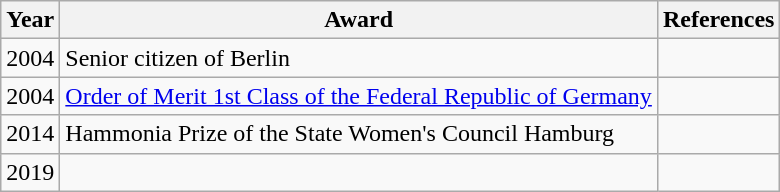<table class="wikitable">
<tr>
<th scope="col">Year</th>
<th scope="col">Award</th>
<th scope="col">References</th>
</tr>
<tr>
<td>2004</td>
<td>Senior citizen of Berlin</td>
<td></td>
</tr>
<tr>
<td>2004</td>
<td><a href='#'>Order of Merit 1st Class of the Federal Republic of Germany</a></td>
<td></td>
</tr>
<tr>
<td>2014</td>
<td>Hammonia Prize of the State Women's Council Hamburg</td>
<td></td>
</tr>
<tr>
<td>2019</td>
<td></td>
<td></td>
</tr>
</table>
